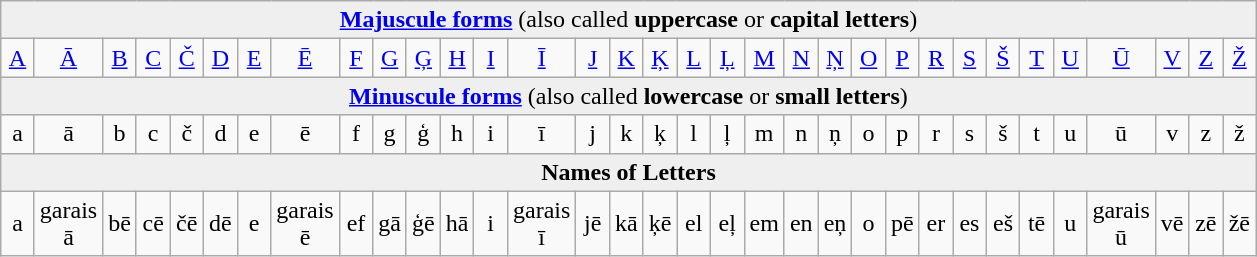<table class=wikitable style=text-align:center>
<tr>
<td bgcolor="#EFEFEF" colspan="33"><strong><a href='#'>Majuscule forms</a></strong> (also called <strong>uppercase</strong> or <strong>capital letters</strong>)</td>
</tr>
<tr>
<td width=15><a href='#'>A</a></td>
<td width="15"><a href='#'>Ā</a></td>
<td width="15"><a href='#'>B</a></td>
<td width="15"><a href='#'>C</a></td>
<td width="15"><a href='#'>Č</a></td>
<td width="15"><a href='#'>D</a></td>
<td width="15"><a href='#'>E</a></td>
<td width="15"><a href='#'>Ē</a></td>
<td width=15><a href='#'>F</a></td>
<td width="15"><a href='#'>G</a></td>
<td width="15"><a href='#'>Ģ</a></td>
<td width="15"><a href='#'>H</a></td>
<td width="15"><a href='#'>I</a></td>
<td width="15"><a href='#'>Ī</a></td>
<td width="15"><a href='#'>J</a></td>
<td width="15"><a href='#'>K</a></td>
<td width=15><a href='#'>Ķ</a></td>
<td width="15"><a href='#'>L</a></td>
<td width="15"><a href='#'>Ļ</a></td>
<td width="15"><a href='#'>M</a></td>
<td width="15"><a href='#'>N</a></td>
<td width="15"><a href='#'>Ņ</a></td>
<td width="15"><a href='#'>O</a></td>
<td width="15"><a href='#'>P</a></td>
<td width=15><a href='#'>R</a></td>
<td width="15"><a href='#'>S</a></td>
<td width="15"><a href='#'>Š</a></td>
<td width="15"><a href='#'>T</a></td>
<td width="15"><a href='#'>U</a></td>
<td width="15"><a href='#'>Ū</a></td>
<td width="15"><a href='#'>V</a></td>
<td width="15"><a href='#'>Z</a></td>
<td width="15"><a href='#'>Ž</a></td>
</tr>
<tr>
<td bgcolor="#EFEFEF" colspan="33"><strong><a href='#'>Minuscule forms</a></strong> (also called <strong>lowercase</strong> or <strong>small letters</strong>)</td>
</tr>
<tr>
<td>a</td>
<td>ā</td>
<td>b</td>
<td>c</td>
<td>č</td>
<td>d</td>
<td>e</td>
<td>ē</td>
<td>f</td>
<td>g</td>
<td>ģ</td>
<td>h</td>
<td>i</td>
<td>ī</td>
<td>j</td>
<td>k</td>
<td>ķ</td>
<td>l</td>
<td>ļ</td>
<td>m</td>
<td>n</td>
<td>ņ</td>
<td>o</td>
<td>p</td>
<td>r</td>
<td>s</td>
<td>š</td>
<td>t</td>
<td>u</td>
<td>ū</td>
<td>v</td>
<td>z</td>
<td>ž</td>
</tr>
<tr>
<td bgcolor="#EFEFEF" colspan="33"><strong>Names of Letters</strong></td>
</tr>
<tr>
<td>a</td>
<td>garais ā</td>
<td>bē</td>
<td>cē</td>
<td>čē</td>
<td>dē</td>
<td>e</td>
<td>garais ē</td>
<td>ef</td>
<td>gā</td>
<td>ģē</td>
<td>hā</td>
<td>i</td>
<td>garais ī</td>
<td>jē</td>
<td>kā</td>
<td>ķē</td>
<td>el</td>
<td>eļ</td>
<td>em</td>
<td>en</td>
<td>eņ</td>
<td>o</td>
<td>pē</td>
<td>er</td>
<td>es</td>
<td>eš</td>
<td>tē</td>
<td>u</td>
<td>garais ū</td>
<td>vē</td>
<td>zē</td>
<td>žē</td>
</tr>
</table>
